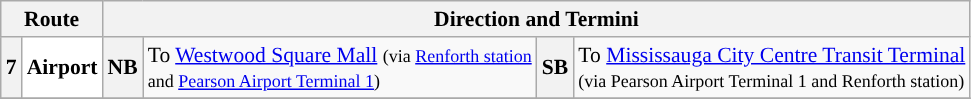<table class=wikitable style="font-size: 90%;" |>
<tr>
<th colspan=2>Route</th>
<th colspan=4>Direction and Termini</th>
</tr>
<tr>
<th style="background:#"><div><strong>7</strong></div></th>
<td style="background:white; color:black"><strong>Airport</strong></td>
<th>NB</th>
<td>To <a href='#'>Westwood Square Mall</a> <small>(via <a href='#'>Renforth station</a><br>and <a href='#'>Pearson Airport Terminal 1</a>)</small></td>
<th>SB</th>
<td>To <a href='#'>Mississauga City Centre Transit Terminal</a><br><small>(via Pearson Airport Terminal 1 and Renforth station)</small></td>
</tr>
<tr>
</tr>
</table>
